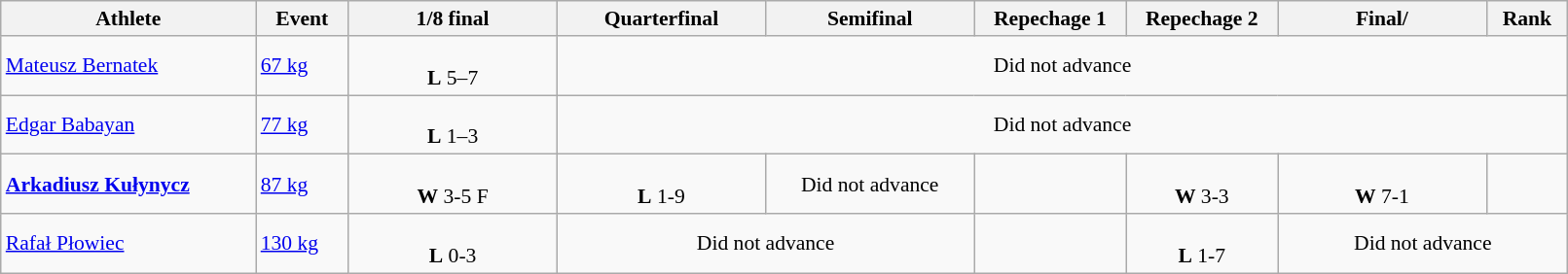<table class="wikitable" width="85%" style="text-align:left; font-size:90%">
<tr>
<th width="11%">Athlete</th>
<th width="4%">Event</th>
<th width="9%">1/8 final</th>
<th width="9%">Quarterfinal</th>
<th width="9%">Semifinal</th>
<th width="6%">Repechage 1</th>
<th width="6%">Repechage 2</th>
<th width="9%">Final/</th>
<th width="3%">Rank</th>
</tr>
<tr>
<td><a href='#'>Mateusz Bernatek</a></td>
<td><a href='#'>67 kg</a></td>
<td align=center><br><strong>L</strong> 5–7</td>
<td colspan=6 align=center>Did not advance</td>
</tr>
<tr>
<td><a href='#'>Edgar Babayan</a></td>
<td><a href='#'>77 kg</a></td>
<td align=center><br><strong>L</strong> 1–3</td>
<td colspan=6 align=center>Did not advance</td>
</tr>
<tr>
<td><strong><a href='#'>Arkadiusz Kułynycz</a></strong></td>
<td><a href='#'>87 kg</a></td>
<td align=center><br><strong>W</strong> 3-5 F</td>
<td align=center><br><strong>L</strong> 1-9</td>
<td align=center>Did not advance</td>
<td></td>
<td align=center><br><strong>W</strong> 3-3</td>
<td align=center><br><strong>W</strong> 7-1</td>
<td align=center></td>
</tr>
<tr>
<td><a href='#'>Rafał Płowiec</a></td>
<td><a href='#'>130 kg</a></td>
<td align=center><br><strong>L</strong> 0-3</td>
<td colspan=2 align=center>Did not advance</td>
<td></td>
<td align=center><br><strong>L</strong> 1-7</td>
<td colspan=6 align=center>Did not advance</td>
</tr>
</table>
